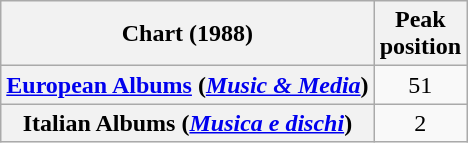<table class="wikitable sortable plainrowheaders" style="text-align:center">
<tr>
<th scope="col">Chart (1988)</th>
<th scope="col">Peak<br>position</th>
</tr>
<tr>
<th scope="row"><a href='#'>European Albums</a> (<em><a href='#'>Music & Media</a></em>)</th>
<td>51</td>
</tr>
<tr>
<th scope="row">Italian Albums (<em><a href='#'>Musica e dischi</a></em>)</th>
<td>2</td>
</tr>
</table>
